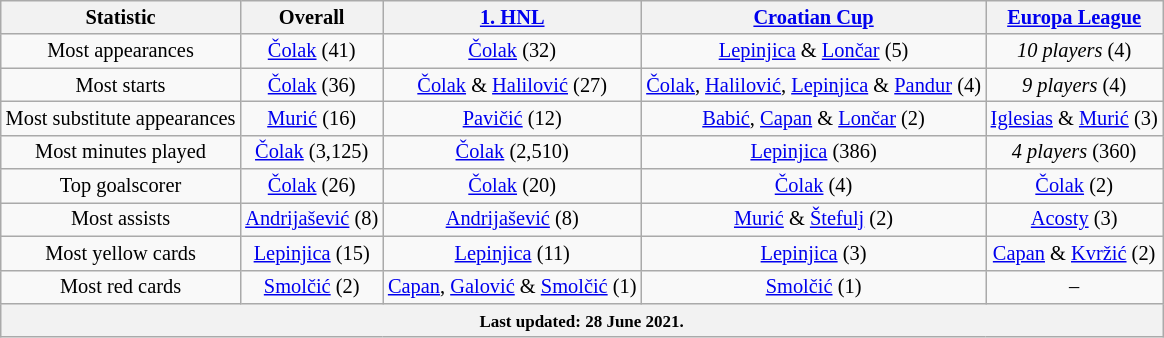<table class="wikitable" Style="text-align: center;font-size:85%">
<tr>
<th>Statistic</th>
<th>Overall</th>
<th><a href='#'>1. HNL</a></th>
<th><a href='#'>Croatian Cup</a></th>
<th><a href='#'>Europa League</a></th>
</tr>
<tr>
<td>Most appearances</td>
<td><a href='#'>Čolak</a> (41)</td>
<td><a href='#'>Čolak</a> (32)</td>
<td><a href='#'>Lepinjica</a> & <a href='#'>Lončar</a> (5)</td>
<td><em>10 players</em> (4)</td>
</tr>
<tr>
<td>Most starts</td>
<td><a href='#'>Čolak</a> (36)</td>
<td><a href='#'>Čolak</a> & <a href='#'>Halilović</a> (27)</td>
<td><a href='#'>Čolak</a>, <a href='#'>Halilović</a>, <a href='#'>Lepinjica</a> & <a href='#'>Pandur</a> (4)</td>
<td><em>9 players</em> (4)</td>
</tr>
<tr>
<td>Most substitute appearances</td>
<td><a href='#'>Murić</a> (16)</td>
<td><a href='#'>Pavičić</a> (12)</td>
<td><a href='#'>Babić</a>, <a href='#'>Capan</a> & <a href='#'>Lončar</a> (2)</td>
<td><a href='#'>Iglesias</a> & <a href='#'>Murić</a> (3)</td>
</tr>
<tr>
<td>Most minutes played</td>
<td><a href='#'>Čolak</a> (3,125)</td>
<td><a href='#'>Čolak</a> (2,510)</td>
<td><a href='#'>Lepinjica</a> (386)</td>
<td><em>4 players</em> (360)</td>
</tr>
<tr>
<td>Top goalscorer</td>
<td><a href='#'>Čolak</a> (26)</td>
<td><a href='#'>Čolak</a> (20)</td>
<td><a href='#'>Čolak</a> (4)</td>
<td><a href='#'>Čolak</a> (2)</td>
</tr>
<tr>
<td>Most assists</td>
<td><a href='#'>Andrijašević</a> (8)</td>
<td><a href='#'>Andrijašević</a> (8)</td>
<td><a href='#'>Murić</a> & <a href='#'>Štefulj</a> (2)</td>
<td><a href='#'>Acosty</a> (3)</td>
</tr>
<tr>
<td>Most yellow cards</td>
<td><a href='#'>Lepinjica</a> (15)</td>
<td><a href='#'>Lepinjica</a> (11)</td>
<td><a href='#'>Lepinjica</a> (3)</td>
<td><a href='#'>Capan</a> & <a href='#'>Kvržić</a> (2)</td>
</tr>
<tr>
<td>Most red cards</td>
<td><a href='#'>Smolčić</a> (2)</td>
<td><a href='#'>Capan</a>, <a href='#'>Galović</a> & <a href='#'>Smolčić</a> (1)</td>
<td><a href='#'>Smolčić</a> (1)</td>
<td>–</td>
</tr>
<tr>
<th colspan="30"><small>Last updated: 28 June 2021.</small></th>
</tr>
</table>
